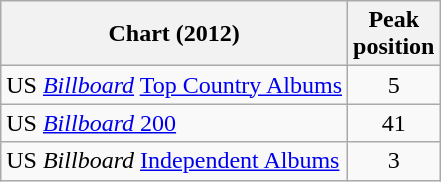<table class="wikitable sortable">
<tr>
<th>Chart (2012)</th>
<th>Peak<br>position</th>
</tr>
<tr>
<td>US <em><a href='#'>Billboard</a></em> <a href='#'>Top Country Albums</a></td>
<td align="center">5</td>
</tr>
<tr>
<td>US <a href='#'><em>Billboard</em> 200</a></td>
<td align="center">41</td>
</tr>
<tr>
<td>US <em>Billboard</em> <a href='#'>Independent Albums</a></td>
<td align="center">3</td>
</tr>
</table>
